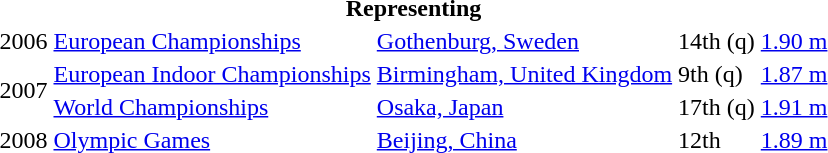<table>
<tr>
<th colspan="5">Representing </th>
</tr>
<tr>
<td>2006</td>
<td><a href='#'>European Championships</a></td>
<td><a href='#'>Gothenburg, Sweden</a></td>
<td>14th (q)</td>
<td><a href='#'>1.90 m</a></td>
</tr>
<tr>
<td rowspan=2>2007</td>
<td><a href='#'>European Indoor Championships</a></td>
<td><a href='#'>Birmingham, United Kingdom</a></td>
<td>9th (q)</td>
<td><a href='#'>1.87 m</a></td>
</tr>
<tr>
<td><a href='#'>World Championships</a></td>
<td><a href='#'>Osaka, Japan</a></td>
<td>17th (q)</td>
<td><a href='#'>1.91 m</a></td>
</tr>
<tr>
<td>2008</td>
<td><a href='#'>Olympic Games</a></td>
<td><a href='#'>Beijing, China</a></td>
<td>12th</td>
<td><a href='#'>1.89 m</a></td>
</tr>
</table>
